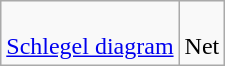<table class=wikitable>
<tr align=center>
<td><br><a href='#'>Schlegel diagram</a></td>
<td><br>Net</td>
</tr>
</table>
